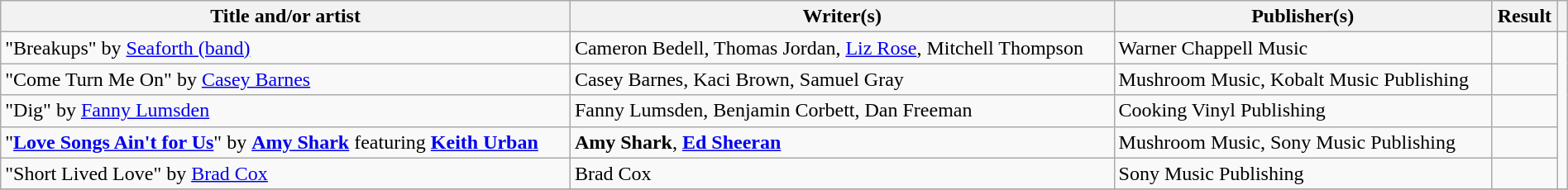<table class="wikitable" width=100%>
<tr>
<th scope="col">Title and/or artist</th>
<th scope="col">Writer(s)</th>
<th scope="col">Publisher(s)</th>
<th scope="col">Result</th>
<th scope="col"></th>
</tr>
<tr>
<td>"Breakups" by <a href='#'>Seaforth (band)</a></td>
<td>Cameron Bedell, Thomas Jordan, <a href='#'>Liz Rose</a>, Mitchell Thompson</td>
<td>Warner Chappell Music</td>
<td></td>
<td rowspan="5"></td>
</tr>
<tr>
<td>"Come Turn Me On" by <a href='#'>Casey Barnes</a></td>
<td>Casey Barnes, Kaci Brown, Samuel Gray</td>
<td>Mushroom Music, Kobalt Music Publishing</td>
<td></td>
</tr>
<tr>
<td>"Dig" by <a href='#'>Fanny Lumsden</a></td>
<td>Fanny Lumsden, Benjamin Corbett, Dan Freeman</td>
<td>Cooking Vinyl Publishing</td>
<td></td>
</tr>
<tr>
<td>"<strong><a href='#'>Love Songs Ain't for Us</a></strong>" by <strong><a href='#'>Amy Shark</a></strong> featuring <strong><a href='#'>Keith Urban</a></strong></td>
<td><strong>Amy Shark</strong>, <strong><a href='#'>Ed Sheeran</a></strong></td>
<td>Mushroom Music, Sony Music Publishing</td>
<td></td>
</tr>
<tr>
<td>"Short Lived Love" by <a href='#'>Brad Cox</a></td>
<td>Brad Cox</td>
<td>Sony Music Publishing</td>
<td></td>
</tr>
<tr>
</tr>
</table>
